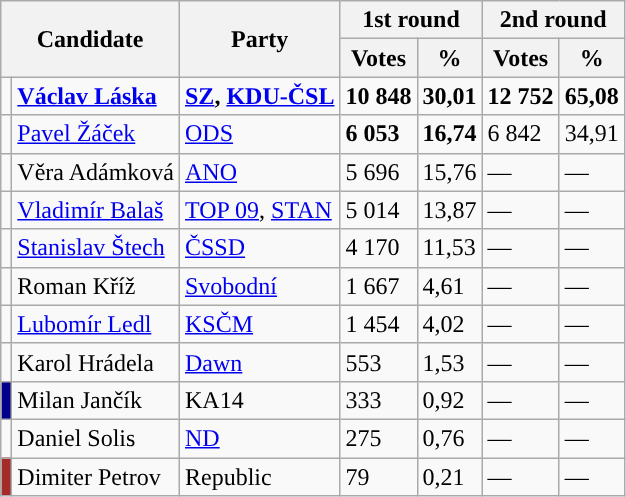<table class="wikitable sortable">
<tr>
<th colspan="2" rowspan="2">Candidate</th>
<th rowspan="2">Party</th>
<th colspan="2">1st round</th>
<th colspan="2">2nd round</th>
</tr>
<tr>
<th>Votes</th>
<th>%</th>
<th>Votes</th>
<th>%</th>
</tr>
<tr>
<td style="background-color:"></td>
<td><strong><a href='#'>Václav Láska</a></strong></td>
<td><strong><a href='#'>SZ</a>, <a href='#'>KDU-ČSL</a></strong></td>
<td><strong>10 848</strong></td>
<td><strong>30,01</strong></td>
<td><strong>12 752</strong></td>
<td><strong>65,08</strong></td>
</tr>
<tr>
<td style="background-color:"></td>
<td><a href='#'>Pavel Žáček</a></td>
<td><a href='#'>ODS</a></td>
<td><strong>6 053</strong></td>
<td><strong>16,74</strong></td>
<td>6 842</td>
<td>34,91</td>
</tr>
<tr>
<td style="background-color:"></td>
<td>Věra Adámková</td>
<td><a href='#'>ANO</a></td>
<td>5 696</td>
<td>15,76</td>
<td>—</td>
<td>—</td>
</tr>
<tr>
<td style="background-color:"></td>
<td><a href='#'>Vladimír Balaš</a></td>
<td><a href='#'>TOP 09</a>, <a href='#'>STAN</a></td>
<td>5 014</td>
<td>13,87</td>
<td>—</td>
<td>—</td>
</tr>
<tr>
<td style="background-color:"></td>
<td><a href='#'>Stanislav Štech</a></td>
<td><a href='#'>ČSSD</a></td>
<td>4 170</td>
<td>11,53</td>
<td>—</td>
<td>—</td>
</tr>
<tr>
<td style="background-color:"></td>
<td>Roman Kříž</td>
<td><a href='#'>Svobodní</a></td>
<td>1 667</td>
<td>4,61</td>
<td>—</td>
<td>—</td>
</tr>
<tr>
<td style="background-color:"></td>
<td><a href='#'>Lubomír Ledl</a></td>
<td><a href='#'>KSČM</a></td>
<td>1 454</td>
<td>4,02</td>
<td>—</td>
<td>—</td>
</tr>
<tr>
<td style="background-color:"></td>
<td>Karol Hrádela</td>
<td><a href='#'>Dawn</a></td>
<td>553</td>
<td>1,53</td>
<td>—</td>
<td>—</td>
</tr>
<tr>
<td style="background-color:darkblue;"></td>
<td>Milan Jančík</td>
<td>KA14</td>
<td>333</td>
<td>0,92</td>
<td>—</td>
<td>—</td>
</tr>
<tr>
<td style="background-color:"></td>
<td>Daniel Solis</td>
<td><a href='#'>ND</a></td>
<td>275</td>
<td>0,76</td>
<td>—</td>
<td>—</td>
</tr>
<tr>
<td style="background-color:brown;"></td>
<td>Dimiter Petrov</td>
<td>Republic</td>
<td>79</td>
<td>0,21</td>
<td>—</td>
<td>—</td>
</tr>
</table>
